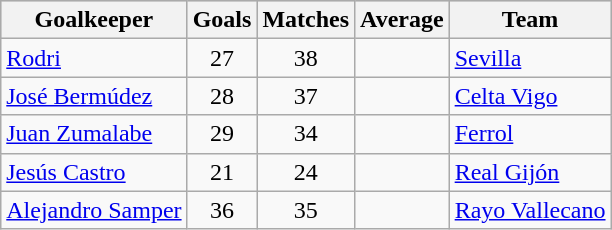<table class="wikitable sortable" class="wikitable">
<tr style="background:#ccc; text-align:center;">
<th>Goalkeeper</th>
<th>Goals</th>
<th>Matches</th>
<th>Average</th>
<th>Team</th>
</tr>
<tr>
<td> <a href='#'>Rodri</a></td>
<td style="text-align:center;">27</td>
<td style="text-align:center;">38</td>
<td style="text-align:center;"></td>
<td><a href='#'>Sevilla</a></td>
</tr>
<tr>
<td> <a href='#'>José Bermúdez</a></td>
<td style="text-align:center;">28</td>
<td style="text-align:center;">37</td>
<td style="text-align:center;"></td>
<td><a href='#'>Celta Vigo</a></td>
</tr>
<tr>
<td> <a href='#'>Juan Zumalabe</a></td>
<td style="text-align:center;">29</td>
<td style="text-align:center;">34</td>
<td style="text-align:center;"></td>
<td><a href='#'>Ferrol</a></td>
</tr>
<tr>
<td> <a href='#'>Jesús Castro</a></td>
<td style="text-align:center;">21</td>
<td style="text-align:center;">24</td>
<td style="text-align:center;"></td>
<td><a href='#'>Real Gijón</a></td>
</tr>
<tr>
<td> <a href='#'>Alejandro Samper</a></td>
<td style="text-align:center;">36</td>
<td style="text-align:center;">35</td>
<td style="text-align:center;"></td>
<td><a href='#'>Rayo Vallecano</a></td>
</tr>
</table>
